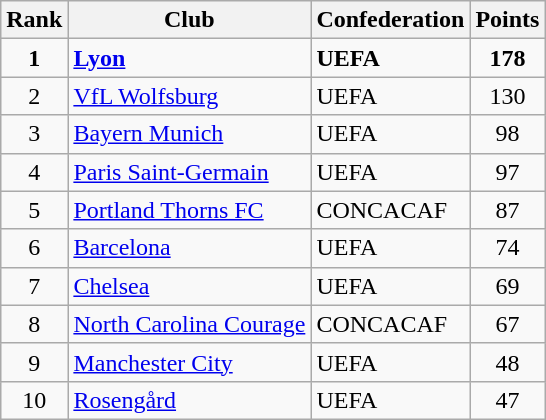<table class="wikitable">
<tr>
<th>Rank</th>
<th>Club</th>
<th>Confederation</th>
<th>Points</th>
</tr>
<tr>
<td align="center"><strong>1</strong></td>
<td><strong> <a href='#'>Lyon</a></strong></td>
<td><strong>UEFA</strong></td>
<td align="center"><strong>178</strong></td>
</tr>
<tr>
<td align="center">2</td>
<td> <a href='#'>VfL Wolfsburg</a></td>
<td>UEFA</td>
<td align="center">130</td>
</tr>
<tr>
<td align="center">3</td>
<td> <a href='#'>Bayern Munich</a></td>
<td>UEFA</td>
<td align="center">98</td>
</tr>
<tr>
<td align="center">4</td>
<td> <a href='#'>Paris Saint-Germain</a></td>
<td>UEFA</td>
<td align="center">97</td>
</tr>
<tr>
<td align="center">5</td>
<td> <a href='#'>Portland Thorns FC</a></td>
<td>CONCACAF</td>
<td align="center">87</td>
</tr>
<tr>
<td align="center">6</td>
<td> <a href='#'>Barcelona</a></td>
<td>UEFA</td>
<td align="center">74</td>
</tr>
<tr>
<td align="center">7</td>
<td> <a href='#'>Chelsea</a></td>
<td>UEFA</td>
<td align="center">69</td>
</tr>
<tr>
<td align="center">8</td>
<td> <a href='#'>North Carolina Courage</a></td>
<td>CONCACAF</td>
<td align="center">67</td>
</tr>
<tr>
<td align="center">9</td>
<td> <a href='#'>Manchester City</a></td>
<td>UEFA</td>
<td align="center">48</td>
</tr>
<tr>
<td align="center">10</td>
<td> <a href='#'>Rosengård</a></td>
<td>UEFA</td>
<td align="center">47</td>
</tr>
</table>
